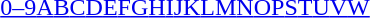<table id="toc" class="toc" summary="Class" align="center" style="text-align:center;">
<tr>
<th></th>
</tr>
<tr>
<td><a href='#'>0–9</a><a href='#'>A</a><a href='#'>B</a><a href='#'>C</a><a href='#'>D</a><a href='#'>E</a><a href='#'>F</a><a href='#'>G</a><a href='#'>H</a><a href='#'>I</a><a href='#'>J</a><a href='#'>K</a><a href='#'>L</a><a href='#'>M</a><a href='#'>N</a><a href='#'>O</a><a href='#'>P</a><a href='#'>S</a><a href='#'>T</a><a href='#'>U</a><a href='#'>V</a><a href='#'>W</a></td>
</tr>
</table>
